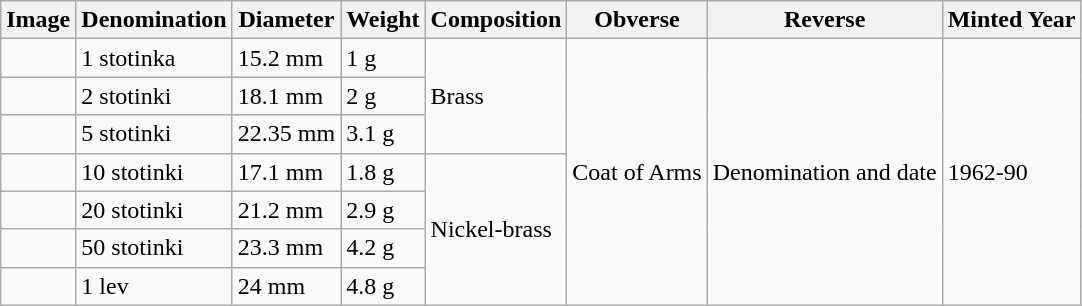<table class="wikitable">
<tr>
<th>Image</th>
<th>Denomination</th>
<th>Diameter</th>
<th>Weight</th>
<th>Composition</th>
<th>Obverse</th>
<th>Reverse</th>
<th>Minted Year</th>
</tr>
<tr>
<td style="text-align:center;"></td>
<td>1 stotinka</td>
<td>15.2 mm</td>
<td>1 g</td>
<td rowspan="3">Brass</td>
<td rowspan="7">Coat of Arms</td>
<td rowspan="7">Denomination and date</td>
<td rowspan="7">1962-90</td>
</tr>
<tr>
<td style="text-align:center;"></td>
<td>2 stotinki</td>
<td>18.1 mm</td>
<td>2 g</td>
</tr>
<tr>
<td style="text-align:center;"></td>
<td>5 stotinki</td>
<td>22.35 mm</td>
<td>3.1 g</td>
</tr>
<tr>
<td style="text-align:center;"></td>
<td>10 stotinki</td>
<td>17.1 mm</td>
<td>1.8 g</td>
<td rowspan="4">Nickel-brass</td>
</tr>
<tr>
<td style="text-align:center;"></td>
<td>20 stotinki</td>
<td>21.2 mm</td>
<td>2.9 g</td>
</tr>
<tr>
<td style="text-align:center;"></td>
<td>50 stotinki</td>
<td>23.3 mm</td>
<td>4.2 g</td>
</tr>
<tr>
<td style="text-align:center;"></td>
<td>1 lev</td>
<td>24 mm</td>
<td>4.8 g</td>
</tr>
</table>
